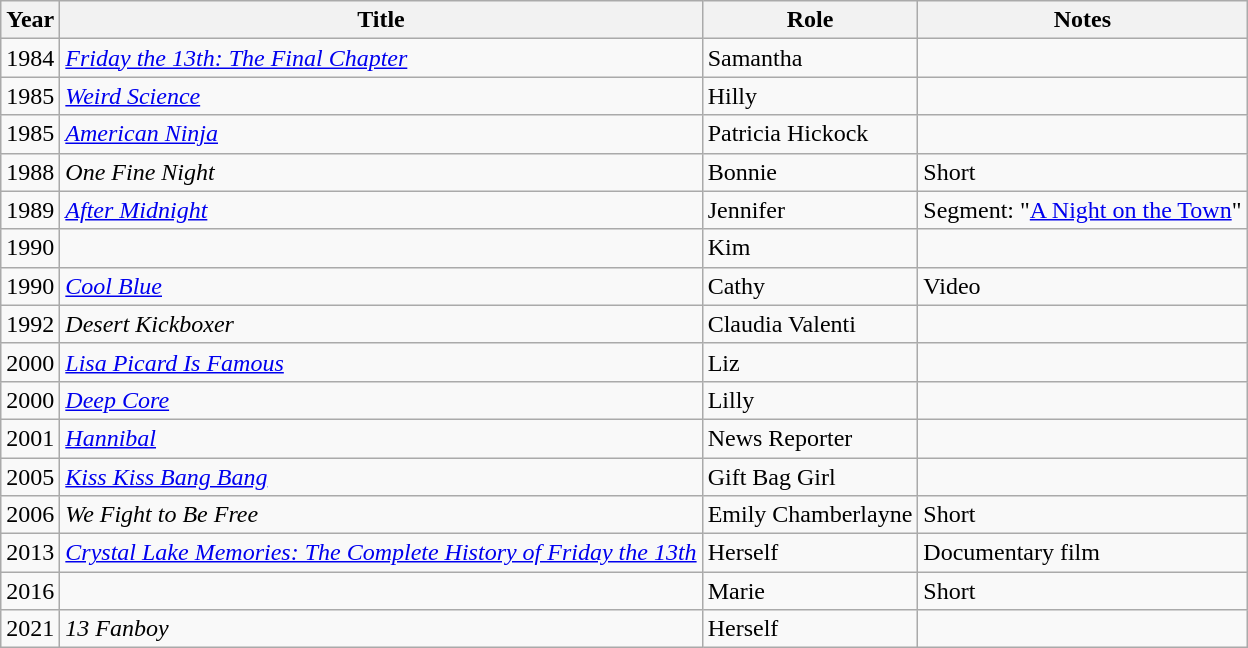<table class="wikitable sortable">
<tr>
<th>Year</th>
<th>Title</th>
<th>Role</th>
<th class="unsortable">Notes</th>
</tr>
<tr>
<td>1984</td>
<td><em><a href='#'>Friday the 13th: The Final Chapter</a></em></td>
<td>Samantha</td>
<td></td>
</tr>
<tr>
<td>1985</td>
<td><em><a href='#'>Weird Science</a></em></td>
<td>Hilly</td>
<td></td>
</tr>
<tr>
<td>1985</td>
<td><em><a href='#'>American Ninja</a></em></td>
<td>Patricia Hickock</td>
<td></td>
</tr>
<tr>
<td>1988</td>
<td><em>One Fine Night</em></td>
<td>Bonnie</td>
<td>Short</td>
</tr>
<tr>
<td>1989</td>
<td><em><a href='#'>After Midnight</a></em></td>
<td>Jennifer</td>
<td>Segment: "<a href='#'>A Night on the Town</a>"</td>
</tr>
<tr>
<td>1990</td>
<td><em></em></td>
<td>Kim</td>
<td></td>
</tr>
<tr>
<td>1990</td>
<td><em><a href='#'>Cool Blue</a></em></td>
<td>Cathy</td>
<td>Video</td>
</tr>
<tr>
<td>1992</td>
<td><em>Desert Kickboxer</em></td>
<td>Claudia Valenti</td>
<td></td>
</tr>
<tr>
<td>2000</td>
<td><em><a href='#'>Lisa Picard Is Famous</a></em></td>
<td>Liz</td>
<td></td>
</tr>
<tr>
<td>2000</td>
<td><em><a href='#'>Deep Core</a></em></td>
<td>Lilly</td>
<td></td>
</tr>
<tr>
<td>2001</td>
<td><em><a href='#'>Hannibal</a></em></td>
<td>News Reporter</td>
<td></td>
</tr>
<tr>
<td>2005</td>
<td><em><a href='#'>Kiss Kiss Bang Bang</a></em></td>
<td>Gift Bag Girl</td>
<td></td>
</tr>
<tr>
<td>2006</td>
<td><em>We Fight to Be Free</em></td>
<td>Emily Chamberlayne</td>
<td>Short</td>
</tr>
<tr>
<td>2013</td>
<td><em><a href='#'>Crystal Lake Memories: The Complete History of Friday the 13th</a></em></td>
<td>Herself</td>
<td>Documentary film</td>
</tr>
<tr>
<td>2016</td>
<td><em></em></td>
<td>Marie</td>
<td>Short</td>
</tr>
<tr>
<td>2021</td>
<td><em>13 Fanboy</em></td>
<td>Herself</td>
<td></td>
</tr>
</table>
